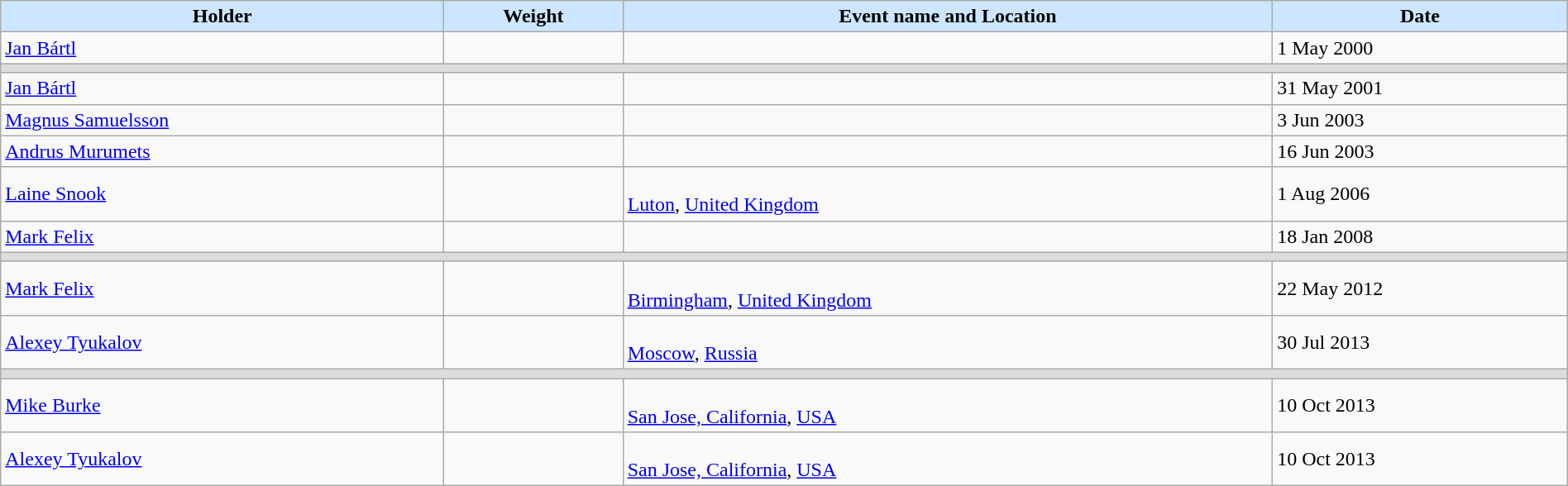<table class="wikitable" style="display: inline-table;width: 100%;">
<tr>
<th style="background: #cce6ff;">Holder</th>
<th style="background: #cce6ff;">Weight</th>
<th style="background: #cce6ff;">Event name and Location</th>
<th style="background: #cce6ff;">Date</th>
</tr>
<tr>
<td> <a href='#'>Jan Bártl</a></td>
<td></td>
<td></td>
<td>1 May 2000</td>
</tr>
<tr>
<td colspan=4 align=center style="background: #DCDCDC;"></td>
</tr>
<tr>
<td> <a href='#'>Jan Bártl</a></td>
<td></td>
<td></td>
<td>31 May 2001</td>
</tr>
<tr>
<td> <a href='#'>Magnus Samuelsson</a></td>
<td></td>
<td></td>
<td>3 Jun 2003</td>
</tr>
<tr>
<td> <a href='#'>Andrus Murumets</a></td>
<td></td>
<td></td>
<td>16 Jun 2003</td>
</tr>
<tr>
<td> <a href='#'>Laine Snook</a></td>
<td></td>
<td><br> <a href='#'>Luton</a>, <a href='#'>United Kingdom</a></td>
<td>1 Aug 2006</td>
</tr>
<tr>
<td> <a href='#'>Mark Felix</a></td>
<td></td>
<td></td>
<td>18 Jan 2008</td>
</tr>
<tr>
<td colspan=4 align=center style="background: #DCDCDC;"></td>
</tr>
<tr>
<td> <a href='#'>Mark Felix</a></td>
<td></td>
<td><br> <a href='#'>Birmingham</a>, <a href='#'>United Kingdom</a></td>
<td>22 May 2012</td>
</tr>
<tr>
<td> <a href='#'>Alexey Tyukalov</a></td>
<td></td>
<td><br> <a href='#'>Moscow</a>, <a href='#'>Russia</a></td>
<td>30 Jul 2013</td>
</tr>
<tr>
<td colspan=4 align=center style="background: #DCDCDC;"></td>
</tr>
<tr>
<td> <a href='#'>Mike Burke</a></td>
<td></td>
<td><br> <a href='#'>San Jose, California</a>, <a href='#'>USA</a></td>
<td>10 Oct 2013</td>
</tr>
<tr>
<td> <a href='#'>Alexey Tyukalov</a></td>
<td></td>
<td><br> <a href='#'>San Jose, California</a>, <a href='#'>USA</a></td>
<td>10 Oct 2013</td>
</tr>
</table>
